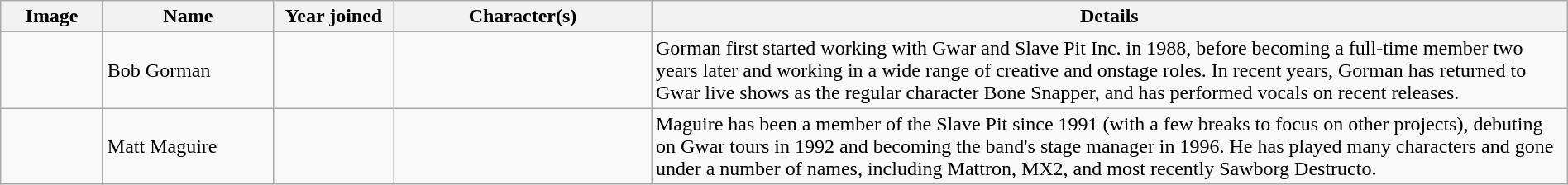<table class="wikitable" border="1" width=100%>
<tr>
<th width="75">Image</th>
<th width="130">Name</th>
<th width="90">Year joined</th>
<th width="200">Character(s)</th>
<th>Details</th>
</tr>
<tr>
<td></td>
<td>Bob Gorman</td>
<td></td>
<td></td>
<td>Gorman first started working with Gwar and Slave Pit Inc. in 1988, before becoming a full-time member two years later and working in a wide range of creative and onstage roles. In recent years, Gorman has returned to Gwar live shows as the regular character Bone Snapper, and has performed vocals on recent releases.</td>
</tr>
<tr>
<td></td>
<td>Matt Maguire</td>
<td></td>
<td></td>
<td>Maguire has been a member of the Slave Pit since 1991 (with a few breaks to focus on other projects), debuting on Gwar tours in 1992 and becoming the band's stage manager in 1996. He has played many characters and gone under a number of names, including Mattron, MX2, and most recently Sawborg Destructo.</td>
</tr>
</table>
